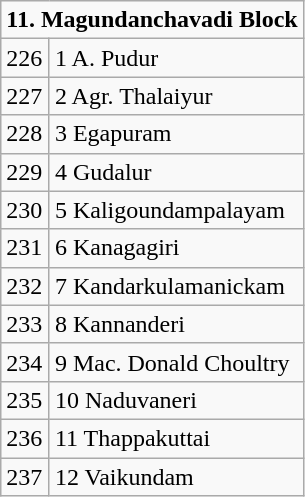<table class="wikitable">
<tr>
<td colspan="2"><strong>11. Magundanchavadi Block</strong></td>
</tr>
<tr>
<td>226</td>
<td>1 A. Pudur</td>
</tr>
<tr>
<td>227</td>
<td>2 Agr. Thalaiyur</td>
</tr>
<tr>
<td>228</td>
<td>3 Egapuram</td>
</tr>
<tr>
<td>229</td>
<td>4 Gudalur</td>
</tr>
<tr>
<td>230</td>
<td>5 Kaligoundampalayam</td>
</tr>
<tr>
<td>231</td>
<td>6 Kanagagiri</td>
</tr>
<tr>
<td>232</td>
<td>7 Kandarkulamanickam</td>
</tr>
<tr>
<td>233</td>
<td>8 Kannanderi</td>
</tr>
<tr>
<td>234</td>
<td>9 Mac. Donald Choultry</td>
</tr>
<tr>
<td>235</td>
<td>10 Naduvaneri</td>
</tr>
<tr>
<td>236</td>
<td>11 Thappakuttai</td>
</tr>
<tr>
<td>237</td>
<td>12 Vaikundam</td>
</tr>
</table>
